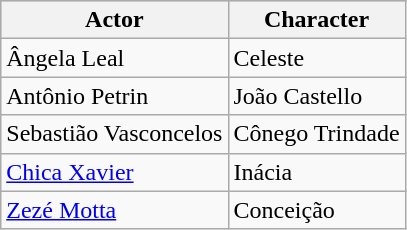<table class="wikitable sortable">
<tr style="background:#ccc;">
<th>Actor</th>
<th>Character</th>
</tr>
<tr>
<td>Ângela Leal</td>
<td>Celeste</td>
</tr>
<tr>
<td>Antônio Petrin</td>
<td>João Castello</td>
</tr>
<tr>
<td>Sebastião Vasconcelos</td>
<td>Cônego Trindade</td>
</tr>
<tr>
<td><a href='#'>Chica Xavier</a></td>
<td>Inácia</td>
</tr>
<tr>
<td><a href='#'>Zezé Motta</a></td>
<td>Conceição</td>
</tr>
</table>
